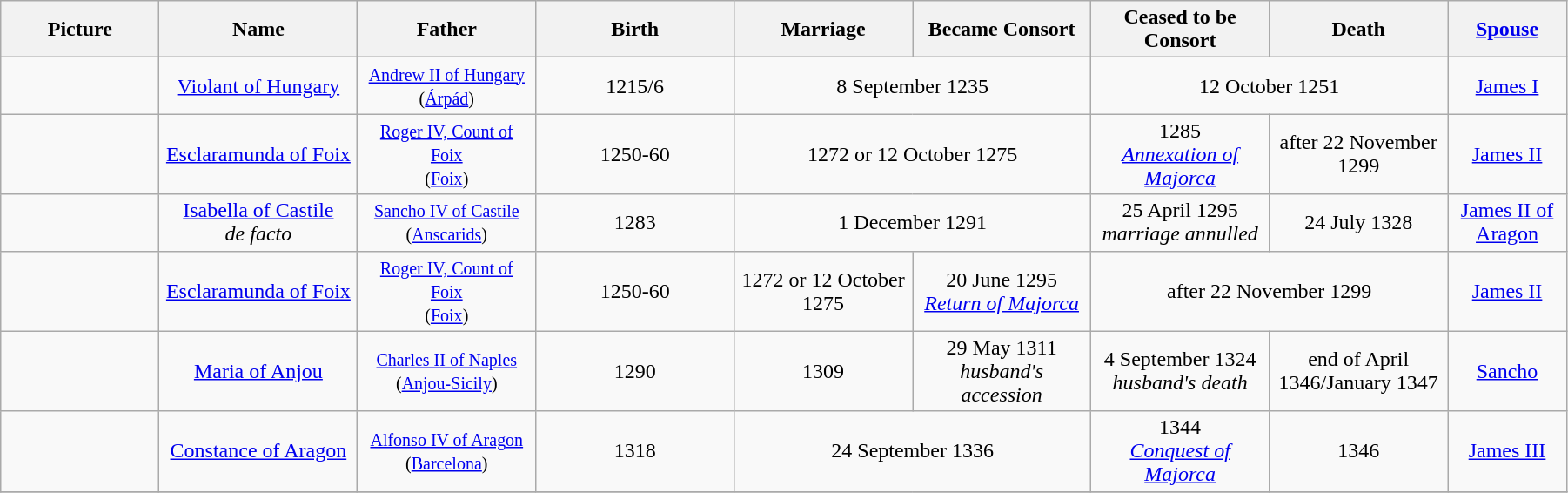<table width=95% class="wikitable">
<tr>
<th width = "8%">Picture</th>
<th width = "10%">Name</th>
<th width = "9%">Father</th>
<th width = "10%">Birth</th>
<th width = "9%">Marriage</th>
<th width = "9%">Became Consort</th>
<th width = "9%">Ceased to be Consort</th>
<th width = "9%">Death</th>
<th width = "6%"><a href='#'>Spouse</a></th>
</tr>
<tr>
<td align="center"></td>
<td align="center"><a href='#'>Violant of Hungary</a><br></td>
<td align="center"><small><a href='#'>Andrew II of Hungary</a><br>(<a href='#'>Árpád</a>)</small></td>
<td align="center">1215/6</td>
<td align="center" colspan="2">8 September 1235</td>
<td align="center" colspan="2">12 October 1251</td>
<td align="center" rowspan="1"><a href='#'>James I</a></td>
</tr>
<tr>
<td align="center"></td>
<td align="center"><a href='#'>Esclaramunda of Foix</a><br></td>
<td align="center"><small><a href='#'>Roger IV, Count of Foix</a><br>(<a href='#'>Foix</a>)</small></td>
<td align="center">1250-60</td>
<td align="center" colspan="2">1272 or 12 October 1275</td>
<td align="center">1285<br><em><a href='#'>Annexation of Majorca</a></em></td>
<td align="center">after 22 November 1299</td>
<td align="center"><a href='#'>James II</a></td>
</tr>
<tr>
<td align="center"></td>
<td align="center"><a href='#'>Isabella of Castile</a><br><em>de facto</em><br></td>
<td align="center"><small><a href='#'>Sancho IV of Castile</a><br>(<a href='#'>Anscarids</a>)</small></td>
<td align="center">1283</td>
<td align="center" colspan="2">1 December 1291</td>
<td align="center">25 April 1295<br><em>marriage annulled</em></td>
<td align="center">24 July 1328</td>
<td align="center"><a href='#'>James II of Aragon</a></td>
</tr>
<tr>
<td align="center"></td>
<td align="center"><a href='#'>Esclaramunda of Foix</a><br></td>
<td align="center"><small><a href='#'>Roger IV, Count of Foix</a><br>(<a href='#'>Foix</a>)</small></td>
<td align="center">1250-60</td>
<td align="center">1272 or 12 October 1275</td>
<td align="center">20 June 1295<br><em><a href='#'>Return of Majorca</a></em></td>
<td align="center" colspan="2">after 22 November 1299</td>
<td align="center"><a href='#'>James II</a></td>
</tr>
<tr>
<td align="center"></td>
<td align="center"><a href='#'>Maria of Anjou</a><br></td>
<td align="center"><small><a href='#'>Charles II of Naples</a><br>(<a href='#'>Anjou-Sicily</a>)</small></td>
<td align="center">1290</td>
<td align="center">1309</td>
<td align="center">29 May 1311<br><em>husband's accession</em></td>
<td align="center">4 September 1324<br><em>husband's death</em></td>
<td align="center">end of April 1346/January 1347</td>
<td align="center"><a href='#'>Sancho</a></td>
</tr>
<tr>
<td align="center"></td>
<td align="center"><a href='#'>Constance of Aragon</a><br></td>
<td align="center"><small><a href='#'>Alfonso IV of Aragon</a><br>(<a href='#'>Barcelona</a>)</small></td>
<td align="center">1318</td>
<td align="center" colspan="2">24 September 1336</td>
<td align="center">1344<br><em><a href='#'>Conquest of Majorca</a></em></td>
<td align="center">1346</td>
<td align="center"><a href='#'>James III</a></td>
</tr>
<tr>
</tr>
</table>
